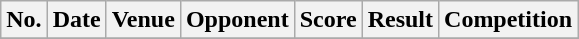<table class="wikitable sortable">
<tr>
<th scope="col">No.</th>
<th scope="col">Date</th>
<th scope="col">Venue</th>
<th scope="col">Opponent</th>
<th scope="col">Score</th>
<th scope="col">Result</th>
<th scope="col">Competition</th>
</tr>
<tr>
</tr>
</table>
